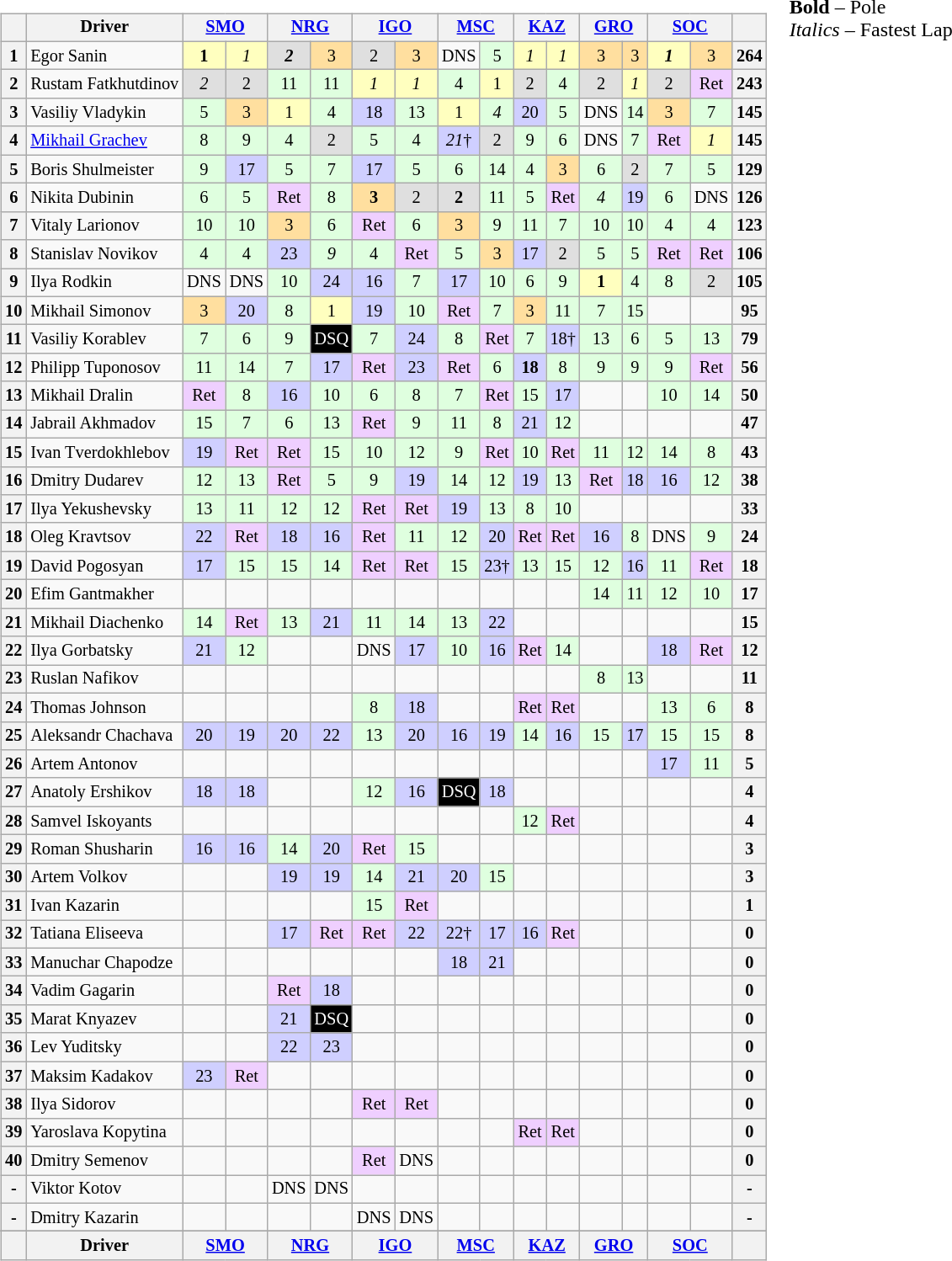<table>
<tr>
<td valign="top"><br><table align=left class="wikitable" style="font-size: 85%; text-align: center">
<tr valign="top">
<th valign="middle"></th>
<th valign="middle">Driver</th>
<th colspan=2><a href='#'>SMO</a></th>
<th colspan=2><a href='#'>NRG</a></th>
<th colspan=2><a href='#'>IGO</a></th>
<th colspan=2><a href='#'>MSC</a></th>
<th colspan=2><a href='#'>KAZ</a></th>
<th colspan=2><a href='#'>GRO</a></th>
<th colspan=2><a href='#'>SOC</a></th>
<th valign="middle"></th>
</tr>
<tr>
<th>1</th>
<td align="left">Egor Sanin</td>
<td style="background:#ffffbf;"><strong>1</strong></td>
<td style="background:#ffffbf;"><em>1</em></td>
<td style="background:#dfdfdf;"><strong><em>2</em></strong></td>
<td style="background:#ffdf9f;">3</td>
<td style="background:#dfdfdf;">2</td>
<td style="background:#ffdf9f;">3</td>
<td>DNS</td>
<td style="background:#dfffdf;">5</td>
<td style="background:#ffffbf;"><em>1</em></td>
<td style="background:#ffffbf;"><em>1</em></td>
<td style="background:#ffdf9f;">3</td>
<td style="background:#ffdf9f;">3</td>
<td style="background:#ffffbf;"><strong><em>1</em></strong></td>
<td style="background:#ffdf9f;">3</td>
<th>264</th>
</tr>
<tr>
<th>2</th>
<td align="left">Rustam Fatkhutdinov</td>
<td style="background:#dfdfdf;"><em>2</em></td>
<td style="background:#dfdfdf;">2</td>
<td style="background:#dfffdf;">11</td>
<td style="background:#dfffdf;">11</td>
<td style="background:#ffffbf;"><em>1</em></td>
<td style="background:#ffffbf;"><em>1</em></td>
<td style="background:#dfffdf;">4</td>
<td style="background:#ffffbf;">1</td>
<td style="background:#dfdfdf;">2</td>
<td style="background:#dfffdf;">4</td>
<td style="background:#dfdfdf;">2</td>
<td style="background:#ffffbf;"><em>1</em></td>
<td style="background:#dfdfdf;">2</td>
<td style="background:#efcfff;">Ret</td>
<th>243</th>
</tr>
<tr>
<th>3</th>
<td align="left">Vasiliy Vladykin</td>
<td style="background:#dfffdf;">5</td>
<td style="background:#ffdf9f;">3</td>
<td style="background:#ffffbf;">1</td>
<td style="background:#dfffdf;">4</td>
<td style="background:#cfcfff;">18</td>
<td style="background:#dfffdf;">13</td>
<td style="background:#ffffbf;">1</td>
<td style="background:#dfffdf;"><em>4</em></td>
<td style="background:#cfcfff;">20</td>
<td style="background:#dfffdf;">5</td>
<td>DNS</td>
<td style="background:#dfffdf;">14</td>
<td style="background:#ffdf9f;">3</td>
<td style="background:#dfffdf;">7</td>
<th>145</th>
</tr>
<tr>
<th>4</th>
<td align="left"><a href='#'>Mikhail Grachev</a></td>
<td style="background:#dfffdf;">8</td>
<td style="background:#dfffdf;">9</td>
<td style="background:#dfffdf;">4</td>
<td style="background:#dfdfdf;">2</td>
<td style="background:#dfffdf;">5</td>
<td style="background:#dfffdf;">4</td>
<td style="background:#cfcfff;"><em>21</em>†</td>
<td style="background:#dfdfdf;">2</td>
<td style="background:#dfffdf;">9</td>
<td style="background:#dfffdf;">6</td>
<td>DNS</td>
<td style="background:#dfffdf;">7</td>
<td style="background:#efcfff;">Ret</td>
<td style="background:#ffffbf;"><em>1</em></td>
<th>145</th>
</tr>
<tr>
<th>5</th>
<td align="left">Boris Shulmeister</td>
<td style="background:#dfffdf;">9</td>
<td style="background:#cfcfff;">17</td>
<td style="background:#dfffdf;">5</td>
<td style="background:#dfffdf;">7</td>
<td style="background:#cfcfff;">17</td>
<td style="background:#dfffdf;">5</td>
<td style="background:#dfffdf;">6</td>
<td style="background:#dfffdf;">14</td>
<td style="background:#dfffdf;">4</td>
<td style="background:#ffdf9f;">3</td>
<td style="background:#dfffdf;">6</td>
<td style="background:#dfdfdf;">2</td>
<td style="background:#dfffdf;">7</td>
<td style="background:#dfffdf;">5</td>
<th>129</th>
</tr>
<tr>
<th>6</th>
<td align="left">Nikita Dubinin</td>
<td style="background:#dfffdf;">6</td>
<td style="background:#dfffdf;">5</td>
<td style="background:#efcfff;">Ret</td>
<td style="background:#dfffdf;">8</td>
<td style="background:#ffdf9f;"><strong>3</strong></td>
<td style="background:#dfdfdf;">2</td>
<td style="background:#dfdfdf;"><strong>2</strong></td>
<td style="background:#dfffdf;">11</td>
<td style="background:#dfffdf;">5</td>
<td style="background:#efcfff;">Ret</td>
<td style="background:#dfffdf;"><em>4</em></td>
<td style="background:#cfcfff;">19</td>
<td style="background:#dfffdf;">6</td>
<td>DNS</td>
<th>126</th>
</tr>
<tr>
<th>7</th>
<td align="left">Vitaly Larionov</td>
<td style="background:#dfffdf;">10</td>
<td style="background:#dfffdf;">10</td>
<td style="background:#ffdf9f;">3</td>
<td style="background:#dfffdf;">6</td>
<td style="background:#efcfff;">Ret</td>
<td style="background:#dfffdf;">6</td>
<td style="background:#ffdf9f;">3</td>
<td style="background:#dfffdf;">9</td>
<td style="background:#dfffdf;">11</td>
<td style="background:#dfffdf;">7</td>
<td style="background:#dfffdf;">10</td>
<td style="background:#dfffdf;">10</td>
<td style="background:#dfffdf;">4</td>
<td style="background:#dfffdf;">4</td>
<th>123</th>
</tr>
<tr>
<th>8</th>
<td align="left">Stanislav Novikov</td>
<td style="background:#dfffdf;">4</td>
<td style="background:#dfffdf;">4</td>
<td style="background:#cfcfff;">23</td>
<td style="background:#dfffdf;"><em>9</em></td>
<td style="background:#dfffdf;">4</td>
<td style="background:#efcfff;">Ret</td>
<td style="background:#dfffdf;">5</td>
<td style="background:#ffdf9f;">3</td>
<td style="background:#cfcfff;">17</td>
<td style="background:#dfdfdf;">2</td>
<td style="background:#dfffdf;">5</td>
<td style="background:#dfffdf;">5</td>
<td style="background:#efcfff;">Ret</td>
<td style="background:#efcfff;">Ret</td>
<th>106</th>
</tr>
<tr>
<th>9</th>
<td align="left">Ilya Rodkin</td>
<td>DNS</td>
<td>DNS</td>
<td style="background:#dfffdf;">10</td>
<td style="background:#cfcfff;">24</td>
<td style="background:#cfcfff;">16</td>
<td style="background:#dfffdf;">7</td>
<td style="background:#cfcfff;">17</td>
<td style="background:#dfffdf;">10</td>
<td style="background:#dfffdf;">6</td>
<td style="background:#dfffdf;">9</td>
<td style="background:#ffffbf;"><strong>1</strong></td>
<td style="background:#dfffdf;">4</td>
<td style="background:#dfffdf;">8</td>
<td style="background:#dfdfdf;">2</td>
<th>105</th>
</tr>
<tr>
<th>10</th>
<td align="left">Mikhail Simonov</td>
<td style="background:#ffdf9f;">3</td>
<td style="background:#cfcfff;">20</td>
<td style="background:#dfffdf;">8</td>
<td style="background:#ffffbf;">1</td>
<td style="background:#cfcfff;">19</td>
<td style="background:#dfffdf;">10</td>
<td style="background:#efcfff;">Ret</td>
<td style="background:#dfffdf;">7</td>
<td style="background:#ffdf9f;">3</td>
<td style="background:#dfffdf;">11</td>
<td style="background:#dfffdf;">7</td>
<td style="background:#dfffdf;">15</td>
<td></td>
<td></td>
<th>95</th>
</tr>
<tr>
<th>11</th>
<td align="left">Vasiliy Korablev</td>
<td style="background:#dfffdf;">7</td>
<td style="background:#dfffdf;">6</td>
<td style="background:#dfffdf;">9</td>
<td style="background-color:#000000;color:white">DSQ</td>
<td style="background:#dfffdf;">7</td>
<td style="background:#cfcfff;">24</td>
<td style="background:#dfffdf;">8</td>
<td style="background:#efcfff;">Ret</td>
<td style="background:#dfffdf;">7</td>
<td style="background:#cfcfff;">18†</td>
<td style="background:#dfffdf;">13</td>
<td style="background:#dfffdf;">6</td>
<td style="background:#dfffdf;">5</td>
<td style="background:#dfffdf;">13</td>
<th>79</th>
</tr>
<tr>
<th>12</th>
<td align="left">Philipp Tuponosov</td>
<td style="background:#dfffdf;">11</td>
<td style="background:#dfffdf;">14</td>
<td style="background:#dfffdf;">7</td>
<td style="background:#cfcfff;">17</td>
<td style="background:#efcfff;">Ret</td>
<td style="background:#cfcfff;">23</td>
<td style="background:#efcfff;">Ret</td>
<td style="background:#dfffdf;">6</td>
<td style="background:#cfcfff;"><strong>18</strong></td>
<td style="background:#dfffdf;">8</td>
<td style="background:#dfffdf;">9</td>
<td style="background:#dfffdf;">9</td>
<td style="background:#dfffdf;">9</td>
<td style="background:#efcfff;">Ret</td>
<th>56</th>
</tr>
<tr>
<th>13</th>
<td align="left">Mikhail Dralin</td>
<td style="background:#efcfff;">Ret</td>
<td style="background:#dfffdf;">8</td>
<td style="background:#cfcfff;">16</td>
<td style="background:#dfffdf;">10</td>
<td style="background:#dfffdf;">6</td>
<td style="background:#dfffdf;">8</td>
<td style="background:#dfffdf;">7</td>
<td style="background:#efcfff;">Ret</td>
<td style="background:#dfffdf;">15</td>
<td style="background:#cfcfff;">17</td>
<td></td>
<td></td>
<td style="background:#dfffdf;">10</td>
<td style="background:#dfffdf;">14</td>
<th>50</th>
</tr>
<tr>
<th>14</th>
<td align="left">Jabrail Akhmadov</td>
<td style="background:#dfffdf;">15</td>
<td style="background:#dfffdf;">7</td>
<td style="background:#dfffdf;">6</td>
<td style="background:#dfffdf;">13</td>
<td style="background:#efcfff;">Ret</td>
<td style="background:#dfffdf;">9</td>
<td style="background:#dfffdf;">11</td>
<td style="background:#dfffdf;">8</td>
<td style="background:#cfcfff;">21</td>
<td style="background:#dfffdf;">12</td>
<td></td>
<td></td>
<td></td>
<td></td>
<th>47</th>
</tr>
<tr>
<th>15</th>
<td align="left">Ivan Tverdokhlebov</td>
<td style="background:#cfcfff;">19</td>
<td style="background:#efcfff;">Ret</td>
<td style="background:#efcfff;">Ret</td>
<td style="background:#dfffdf;">15</td>
<td style="background:#dfffdf;">10</td>
<td style="background:#dfffdf;">12</td>
<td style="background:#dfffdf;">9</td>
<td style="background:#efcfff;">Ret</td>
<td style="background:#dfffdf;">10</td>
<td style="background:#efcfff;">Ret</td>
<td style="background:#dfffdf;">11</td>
<td style="background:#dfffdf;">12</td>
<td style="background:#dfffdf;">14</td>
<td style="background:#dfffdf;">8</td>
<th>43</th>
</tr>
<tr>
<th>16</th>
<td align="left">Dmitry Dudarev</td>
<td style="background:#dfffdf;">12</td>
<td style="background:#dfffdf;">13</td>
<td style="background:#efcfff;">Ret</td>
<td style="background:#dfffdf;">5</td>
<td style="background:#dfffdf;">9</td>
<td style="background:#cfcfff;">19</td>
<td style="background:#dfffdf;">14</td>
<td style="background:#dfffdf;">12</td>
<td style="background:#cfcfff;">19</td>
<td style="background:#dfffdf;">13</td>
<td style="background:#efcfff;">Ret</td>
<td style="background:#cfcfff;">18</td>
<td style="background:#cfcfff;">16</td>
<td style="background:#dfffdf;">12</td>
<th>38</th>
</tr>
<tr>
<th>17</th>
<td align="left">Ilya Yekushevsky</td>
<td style="background:#dfffdf;">13</td>
<td style="background:#dfffdf;">11</td>
<td style="background:#dfffdf;">12</td>
<td style="background:#dfffdf;">12</td>
<td style="background:#efcfff;">Ret</td>
<td style="background:#efcfff;">Ret</td>
<td style="background:#cfcfff;">19</td>
<td style="background:#dfffdf;">13</td>
<td style="background:#dfffdf;">8</td>
<td style="background:#dfffdf;">10</td>
<td></td>
<td></td>
<td></td>
<td></td>
<th>33</th>
</tr>
<tr>
<th>18</th>
<td align="left">Oleg Kravtsov</td>
<td style="background:#cfcfff;">22</td>
<td style="background:#efcfff;">Ret</td>
<td style="background:#cfcfff;">18</td>
<td style="background:#cfcfff;">16</td>
<td style="background:#efcfff;">Ret</td>
<td style="background:#dfffdf;">11</td>
<td style="background:#dfffdf;">12</td>
<td style="background:#cfcfff;">20</td>
<td style="background:#efcfff;">Ret</td>
<td style="background:#efcfff;">Ret</td>
<td style="background:#cfcfff;">16</td>
<td style="background:#dfffdf;">8</td>
<td>DNS</td>
<td style="background:#dfffdf;">9</td>
<th>24</th>
</tr>
<tr>
<th>19</th>
<td align="left">David Pogosyan</td>
<td style="background:#cfcfff;">17</td>
<td style="background:#dfffdf;">15</td>
<td style="background:#dfffdf;">15</td>
<td style="background:#dfffdf;">14</td>
<td style="background:#efcfff;">Ret</td>
<td style="background:#efcfff;">Ret</td>
<td style="background:#dfffdf;">15</td>
<td style="background:#cfcfff;">23†</td>
<td style="background:#dfffdf;">13</td>
<td style="background:#dfffdf;">15</td>
<td style="background:#dfffdf;">12</td>
<td style="background:#cfcfff;">16</td>
<td style="background:#dfffdf;">11</td>
<td style="background:#efcfff;">Ret</td>
<th>18</th>
</tr>
<tr>
<th>20</th>
<td align="left">Efim Gantmakher</td>
<td></td>
<td></td>
<td></td>
<td></td>
<td></td>
<td></td>
<td></td>
<td></td>
<td></td>
<td></td>
<td style="background:#dfffdf;">14</td>
<td style="background:#dfffdf;">11</td>
<td style="background:#dfffdf;">12</td>
<td style="background:#dfffdf;">10</td>
<th>17</th>
</tr>
<tr>
<th>21</th>
<td align="left">Mikhail Diachenko</td>
<td style="background:#dfffdf;">14</td>
<td style="background:#efcfff;">Ret</td>
<td style="background:#dfffdf;">13</td>
<td style="background:#cfcfff;">21</td>
<td style="background:#dfffdf;">11</td>
<td style="background:#dfffdf;">14</td>
<td style="background:#dfffdf;">13</td>
<td style="background:#cfcfff;">22</td>
<td></td>
<td></td>
<td></td>
<td></td>
<td></td>
<td></td>
<th>15</th>
</tr>
<tr>
<th>22</th>
<td align="left">Ilya Gorbatsky</td>
<td style="background:#cfcfff;">21</td>
<td style="background:#dfffdf;">12</td>
<td></td>
<td></td>
<td>DNS</td>
<td style="background:#cfcfff;">17</td>
<td style="background:#dfffdf;">10</td>
<td style="background:#cfcfff;">16</td>
<td style="background:#efcfff;">Ret</td>
<td style="background:#dfffdf;">14</td>
<td></td>
<td></td>
<td style="background:#cfcfff;">18</td>
<td style="background:#efcfff;">Ret</td>
<th>12</th>
</tr>
<tr>
<th>23</th>
<td align="left">Ruslan Nafikov</td>
<td></td>
<td></td>
<td></td>
<td></td>
<td></td>
<td></td>
<td></td>
<td></td>
<td></td>
<td></td>
<td style="background:#dfffdf;">8</td>
<td style="background:#dfffdf;">13</td>
<td></td>
<td></td>
<th>11</th>
</tr>
<tr>
<th>24</th>
<td align="left">Thomas Johnson</td>
<td></td>
<td></td>
<td></td>
<td></td>
<td style="background:#dfffdf;">8</td>
<td style="background:#cfcfff;">18</td>
<td></td>
<td></td>
<td style="background:#efcfff;">Ret</td>
<td style="background:#efcfff;">Ret</td>
<td></td>
<td></td>
<td style="background:#dfffdf;">13</td>
<td style="background:#dfffdf;">6</td>
<th>8</th>
</tr>
<tr>
<th>25</th>
<td align="left">Aleksandr Chachava</td>
<td style="background:#cfcfff;">20</td>
<td style="background:#cfcfff;">19</td>
<td style="background:#cfcfff;">20</td>
<td style="background:#cfcfff;">22</td>
<td style="background:#dfffdf;">13</td>
<td style="background:#cfcfff;">20</td>
<td style="background:#cfcfff;">16</td>
<td style="background:#cfcfff;">19</td>
<td style="background:#dfffdf;">14</td>
<td style="background:#cfcfff;">16</td>
<td style="background:#dfffdf;">15</td>
<td style="background:#cfcfff;">17</td>
<td style="background:#dfffdf;">15</td>
<td style="background:#dfffdf;">15</td>
<th>8</th>
</tr>
<tr>
<th>26</th>
<td align="left">Artem Antonov</td>
<td></td>
<td></td>
<td></td>
<td></td>
<td></td>
<td></td>
<td></td>
<td></td>
<td></td>
<td></td>
<td></td>
<td></td>
<td style="background:#cfcfff;">17</td>
<td style="background:#dfffdf;">11</td>
<th>5</th>
</tr>
<tr>
<th>27</th>
<td align="left">Anatoly Ershikov</td>
<td style="background:#cfcfff;">18</td>
<td style="background:#cfcfff;">18</td>
<td></td>
<td></td>
<td style="background:#dfffdf;">12</td>
<td style="background:#cfcfff;">16</td>
<td style="background-color:#000000;color:white">DSQ</td>
<td style="background:#cfcfff;">18</td>
<td></td>
<td></td>
<td></td>
<td></td>
<td></td>
<td></td>
<th>4</th>
</tr>
<tr>
<th>28</th>
<td align="left">Samvel Iskoyants</td>
<td></td>
<td></td>
<td></td>
<td></td>
<td></td>
<td></td>
<td></td>
<td></td>
<td style="background:#dfffdf;">12</td>
<td style="background:#efcfff;">Ret</td>
<td></td>
<td></td>
<td></td>
<td></td>
<th>4</th>
</tr>
<tr>
<th>29</th>
<td align="left">Roman Shusharin</td>
<td style="background:#cfcfff;">16</td>
<td style="background:#cfcfff;">16</td>
<td style="background:#dfffdf;">14</td>
<td style="background:#cfcfff;">20</td>
<td style="background:#efcfff;">Ret</td>
<td style="background:#dfffdf;">15</td>
<td></td>
<td></td>
<td></td>
<td></td>
<td></td>
<td></td>
<td></td>
<td></td>
<th>3</th>
</tr>
<tr>
<th>30</th>
<td align="left">Artem Volkov</td>
<td></td>
<td></td>
<td style="background:#cfcfff;">19</td>
<td style="background:#cfcfff;">19</td>
<td style="background:#dfffdf;">14</td>
<td style="background:#cfcfff;">21</td>
<td style="background:#cfcfff;">20</td>
<td style="background:#dfffdf;">15</td>
<td></td>
<td></td>
<td></td>
<td></td>
<td></td>
<td></td>
<th>3</th>
</tr>
<tr>
<th>31</th>
<td align="left">Ivan Kazarin</td>
<td></td>
<td></td>
<td></td>
<td></td>
<td style="background:#dfffdf;">15</td>
<td style="background:#efcfff;">Ret</td>
<td></td>
<td></td>
<td></td>
<td></td>
<td></td>
<td></td>
<td></td>
<td></td>
<th>1</th>
</tr>
<tr>
<th>32</th>
<td align="left">Tatiana Eliseeva</td>
<td></td>
<td></td>
<td style="background:#cfcfff;">17</td>
<td style="background:#efcfff;">Ret</td>
<td style="background:#efcfff;">Ret</td>
<td style="background:#cfcfff;">22</td>
<td style="background:#cfcfff;">22†</td>
<td style="background:#cfcfff;">17</td>
<td style="background:#cfcfff;">16</td>
<td style="background:#efcfff;">Ret</td>
<td></td>
<td></td>
<td></td>
<td></td>
<th>0</th>
</tr>
<tr>
<th>33</th>
<td align="left">Manuchar Chapodze</td>
<td></td>
<td></td>
<td></td>
<td></td>
<td></td>
<td></td>
<td style="background:#cfcfff;">18</td>
<td style="background:#cfcfff;">21</td>
<td></td>
<td></td>
<td></td>
<td></td>
<td></td>
<td></td>
<th>0</th>
</tr>
<tr>
<th>34</th>
<td align="left">Vadim Gagarin</td>
<td></td>
<td></td>
<td style="background:#efcfff;">Ret</td>
<td style="background:#cfcfff;">18</td>
<td></td>
<td></td>
<td></td>
<td></td>
<td></td>
<td></td>
<td></td>
<td></td>
<td></td>
<td></td>
<th>0</th>
</tr>
<tr>
<th>35</th>
<td align="left">Marat Knyazev</td>
<td></td>
<td></td>
<td style="background:#cfcfff;">21</td>
<td style="background-color:#000000;color:white">DSQ</td>
<td></td>
<td></td>
<td></td>
<td></td>
<td></td>
<td></td>
<td></td>
<td></td>
<td></td>
<td></td>
<th>0</th>
</tr>
<tr>
<th>36</th>
<td align="left">Lev Yuditsky</td>
<td></td>
<td></td>
<td style="background:#cfcfff;">22</td>
<td style="background:#cfcfff;">23</td>
<td></td>
<td></td>
<td></td>
<td></td>
<td></td>
<td></td>
<td></td>
<td></td>
<td></td>
<td></td>
<th>0</th>
</tr>
<tr>
<th>37</th>
<td align="left">Maksim Kadakov</td>
<td style="background:#cfcfff;">23</td>
<td style="background:#efcfff;">Ret</td>
<td></td>
<td></td>
<td></td>
<td></td>
<td></td>
<td></td>
<td></td>
<td></td>
<td></td>
<td></td>
<td></td>
<td></td>
<th>0</th>
</tr>
<tr>
<th>38</th>
<td align="left">Ilya Sidorov</td>
<td></td>
<td></td>
<td></td>
<td></td>
<td style="background:#efcfff;">Ret</td>
<td style="background:#efcfff;">Ret</td>
<td></td>
<td></td>
<td></td>
<td></td>
<td></td>
<td></td>
<td></td>
<td></td>
<th>0</th>
</tr>
<tr>
<th>39</th>
<td align="left">Yaroslava Kopytina</td>
<td></td>
<td></td>
<td></td>
<td></td>
<td></td>
<td></td>
<td></td>
<td></td>
<td style="background:#efcfff;">Ret</td>
<td style="background:#efcfff;">Ret</td>
<td></td>
<td></td>
<td></td>
<td></td>
<th>0</th>
</tr>
<tr>
<th>40</th>
<td align="left">Dmitry Semenov</td>
<td></td>
<td></td>
<td></td>
<td></td>
<td style="background:#efcfff;">Ret</td>
<td>DNS</td>
<td></td>
<td></td>
<td></td>
<td></td>
<td></td>
<td></td>
<td></td>
<td></td>
<th>0</th>
</tr>
<tr>
<th>-</th>
<td align="left">Viktor Kotov</td>
<td></td>
<td></td>
<td>DNS</td>
<td>DNS</td>
<td></td>
<td></td>
<td></td>
<td></td>
<td></td>
<td></td>
<td></td>
<td></td>
<td></td>
<td></td>
<th>-</th>
</tr>
<tr>
<th>-</th>
<td align="left">Dmitry Kazarin</td>
<td></td>
<td></td>
<td></td>
<td></td>
<td>DNS</td>
<td>DNS</td>
<td></td>
<td></td>
<td></td>
<td></td>
<td></td>
<td></td>
<td></td>
<td></td>
<th>-</th>
</tr>
<tr>
</tr>
<tr valign="top">
<th valign="middle"></th>
<th valign="middle">Driver</th>
<th colspan=2><a href='#'>SMO</a></th>
<th colspan=2><a href='#'>NRG</a></th>
<th colspan=2><a href='#'>IGO</a></th>
<th colspan=2><a href='#'>MSC</a></th>
<th colspan=2><a href='#'>KAZ</a></th>
<th colspan=2><a href='#'>GRO</a></th>
<th colspan=2><a href='#'>SOC</a></th>
<th valign="middle"></th>
</tr>
</table>
</td>
<td valign="top"><br>
<span><strong>Bold</strong> – Pole<br>
<em>Italics</em> – Fastest Lap</span></td>
</tr>
</table>
